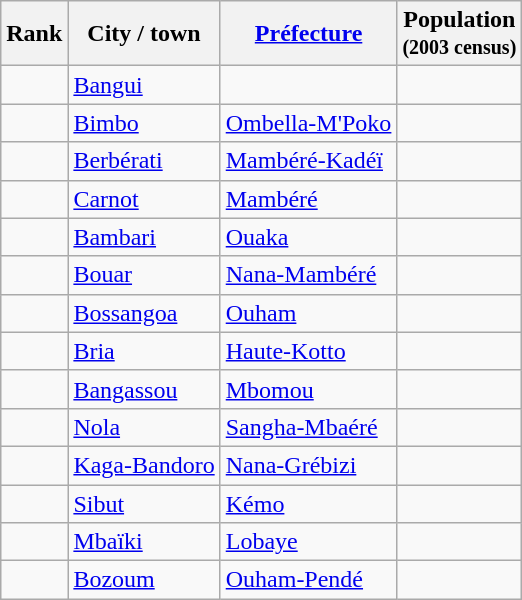<table class="wikitable sortable">
<tr>
<th>Rank</th>
<th>City / town</th>
<th><a href='#'>Préfecture</a></th>
<th>Population<br> <small>(2003 census)</small></th>
</tr>
<tr>
<td></td>
<td><a href='#'>Bangui</a></td>
<td></td>
<td align="right"></td>
</tr>
<tr>
<td></td>
<td><a href='#'>Bimbo</a></td>
<td><a href='#'>Ombella-M'Poko</a></td>
<td align="right"></td>
</tr>
<tr>
<td></td>
<td><a href='#'>Berbérati</a></td>
<td><a href='#'>Mambéré-Kadéï</a></td>
<td align="right"></td>
</tr>
<tr>
<td></td>
<td><a href='#'>Carnot</a></td>
<td><a href='#'>Mambéré</a></td>
<td align="right"></td>
</tr>
<tr>
<td></td>
<td><a href='#'>Bambari</a></td>
<td><a href='#'>Ouaka</a></td>
<td align="right"></td>
</tr>
<tr>
<td></td>
<td><a href='#'>Bouar</a></td>
<td><a href='#'>Nana-Mambéré</a></td>
<td align="right"></td>
</tr>
<tr>
<td></td>
<td><a href='#'>Bossangoa</a></td>
<td><a href='#'>Ouham</a></td>
<td align="right"></td>
</tr>
<tr>
<td></td>
<td><a href='#'>Bria</a></td>
<td><a href='#'>Haute-Kotto</a></td>
<td align="right"></td>
</tr>
<tr>
<td></td>
<td><a href='#'>Bangassou</a></td>
<td><a href='#'>Mbomou</a></td>
<td align="right"></td>
</tr>
<tr>
<td></td>
<td><a href='#'>Nola</a></td>
<td><a href='#'>Sangha-Mbaéré</a></td>
<td align="right"></td>
</tr>
<tr>
<td></td>
<td><a href='#'>Kaga-Bandoro</a></td>
<td><a href='#'>Nana-Grébizi</a></td>
<td align="right"></td>
</tr>
<tr>
<td></td>
<td><a href='#'>Sibut</a></td>
<td><a href='#'>Kémo</a></td>
<td align="right"></td>
</tr>
<tr>
<td></td>
<td><a href='#'>Mbaïki</a></td>
<td><a href='#'>Lobaye</a></td>
<td align="right"></td>
</tr>
<tr>
<td></td>
<td><a href='#'>Bozoum</a></td>
<td><a href='#'>Ouham-Pendé</a></td>
<td align="right"></td>
</tr>
</table>
